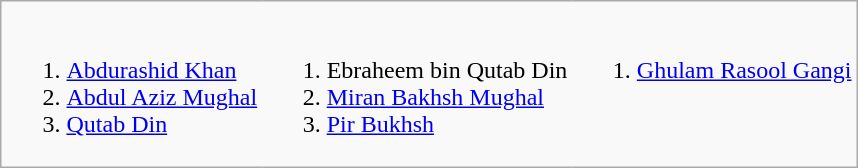<table class="wikitable " style="margin:1em auto 1em auto; page-break-inside:avoid">
<tr valign="top">
<td style="border:none;"><ol><br><li><a href='#'>Abdurashid Khan</a></li>
<li><a href='#'>Abdul Aziz Mughal</a></li>
<li><a href='#'>Qutab Din</a></li>
</ol></td>
<td style="border:none"><ol><br><li>Ebraheem bin Qutab Din</li>
<li><a href='#'>Miran Bakhsh Mughal</a></li>
<li><a href='#'>Pir Bukhsh</a></li>
</ol></td>
<td style="border:none"><ol><br><li><a href='#'>Ghulam Rasool Gangi</a></li>
</ol></td>
</tr>
</table>
